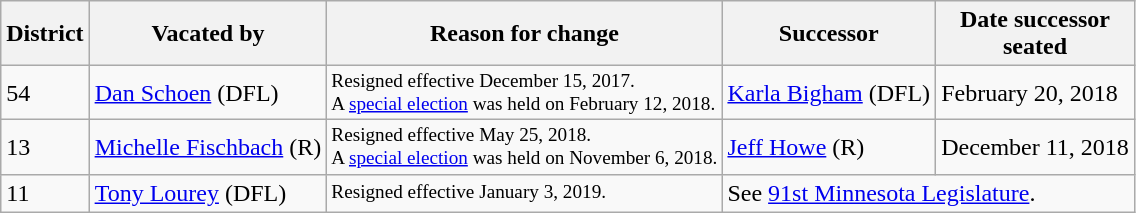<table class="wikitable">
<tr>
<th>District</th>
<th>Vacated by</th>
<th>Reason for change</th>
<th>Successor</th>
<th>Date successor<br>seated</th>
</tr>
<tr>
<td>54</td>
<td><a href='#'>Dan Schoen</a> (DFL)</td>
<td style="font-size:80%">Resigned effective December 15, 2017.<br>A <a href='#'>special election</a> was held on February 12, 2018.</td>
<td><a href='#'>Karla Bigham</a> (DFL)</td>
<td>February 20, 2018</td>
</tr>
<tr>
<td>13</td>
<td><a href='#'>Michelle Fischbach</a> (R)</td>
<td style="font-size:80%">Resigned effective May 25, 2018.<br>A <a href='#'>special election</a> was held on November 6, 2018.</td>
<td><a href='#'>Jeff Howe</a> (R)</td>
<td>December 11, 2018</td>
</tr>
<tr>
<td>11</td>
<td><a href='#'>Tony Lourey</a> (DFL)</td>
<td style="font-size:80%">Resigned effective January 3, 2019.</td>
<td colspan="2">See <a href='#'>91st Minnesota Legislature</a>.</td>
</tr>
</table>
